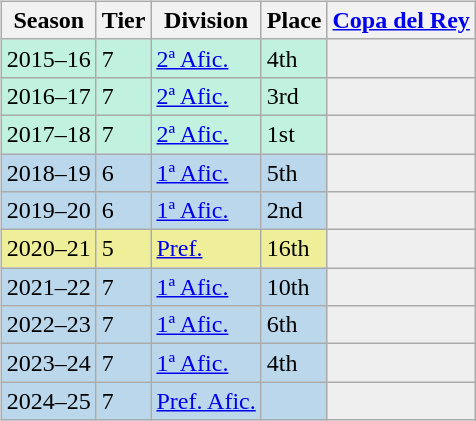<table>
<tr>
<td valign="top" width=0%><br><table class="wikitable">
<tr style="background:#f0f6fa;">
<th>Season</th>
<th>Tier</th>
<th>Division</th>
<th>Place</th>
<th><a href='#'>Copa del Rey</a></th>
</tr>
<tr>
<td style="background:#C0F2DF;">2015–16</td>
<td style="background:#C0F2DF;">7</td>
<td style="background:#C0F2DF;"><a href='#'>2ª Afic.</a></td>
<td style="background:#C0F2DF;">4th</td>
<th style="background:#efefef;"></th>
</tr>
<tr>
<td style="background:#C0F2DF;">2016–17</td>
<td style="background:#C0F2DF;">7</td>
<td style="background:#C0F2DF;"><a href='#'>2ª Afic.</a></td>
<td style="background:#C0F2DF;">3rd</td>
<th style="background:#efefef;"></th>
</tr>
<tr>
<td style="background:#C0F2DF;">2017–18</td>
<td style="background:#C0F2DF;">7</td>
<td style="background:#C0F2DF;"><a href='#'>2ª Afic.</a></td>
<td style="background:#C0F2DF;">1st</td>
<th style="background:#efefef;"></th>
</tr>
<tr>
<td style="background:#BBD7EC;">2018–19</td>
<td style="background:#BBD7EC;">6</td>
<td style="background:#BBD7EC;"><a href='#'>1ª Afic.</a></td>
<td style="background:#BBD7EC;">5th</td>
<th style="background:#efefef;"></th>
</tr>
<tr>
<td style="background:#BBD7EC;">2019–20</td>
<td style="background:#BBD7EC;">6</td>
<td style="background:#BBD7EC;"><a href='#'>1ª Afic.</a></td>
<td style="background:#BBD7EC;">2nd</td>
<th style="background:#efefef;"></th>
</tr>
<tr>
<td style="background:#EFEF99;">2020–21</td>
<td style="background:#EFEF99;">5</td>
<td style="background:#EFEF99;"><a href='#'>Pref.</a></td>
<td style="background:#EFEF99;">16th</td>
<th style="background:#efefef;"></th>
</tr>
<tr>
<td style="background:#BBD7EC;">2021–22</td>
<td style="background:#BBD7EC;">7</td>
<td style="background:#BBD7EC;"><a href='#'>1ª Afic.</a></td>
<td style="background:#BBD7EC;">10th</td>
<th style="background:#efefef;"></th>
</tr>
<tr>
<td style="background:#BBD7EC;">2022–23</td>
<td style="background:#BBD7EC;">7</td>
<td style="background:#BBD7EC;"><a href='#'>1ª Afic.</a></td>
<td style="background:#BBD7EC;">6th</td>
<th style="background:#efefef;"></th>
</tr>
<tr>
<td style="background:#BBD7EC;">2023–24</td>
<td style="background:#BBD7EC;">7</td>
<td style="background:#BBD7EC;"><a href='#'>1ª Afic.</a></td>
<td style="background:#BBD7EC;">4th</td>
<th style="background:#efefef;"></th>
</tr>
<tr>
<td style="background:#BBD7EC;">2024–25</td>
<td style="background:#BBD7EC;">7</td>
<td style="background:#BBD7EC;"><a href='#'>Pref. Afic.</a></td>
<td style="background:#BBD7EC;"></td>
<th style="background:#efefef;"></th>
</tr>
</table>
</td>
</tr>
</table>
